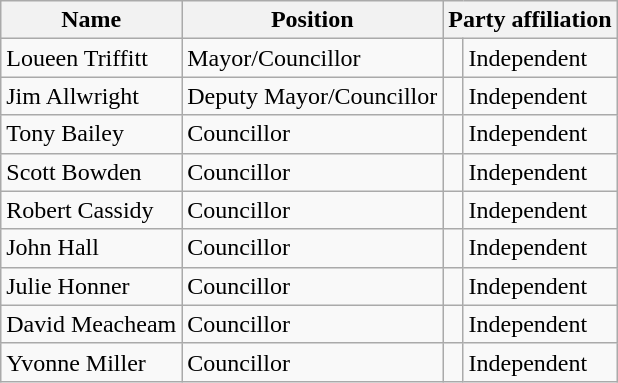<table class="wikitable">
<tr>
<th>Name</th>
<th>Position</th>
<th colspan=2>Party affiliation</th>
</tr>
<tr>
<td>Loueen Triffitt</td>
<td>Mayor/Councillor</td>
<td> </td>
<td>Independent</td>
</tr>
<tr>
<td>Jim Allwright</td>
<td>Deputy Mayor/Councillor</td>
<td> </td>
<td>Independent</td>
</tr>
<tr>
<td>Tony Bailey</td>
<td>Councillor</td>
<td> </td>
<td>Independent</td>
</tr>
<tr>
<td>Scott Bowden</td>
<td>Councillor</td>
<td> </td>
<td>Independent</td>
</tr>
<tr>
<td>Robert Cassidy</td>
<td>Councillor</td>
<td> </td>
<td>Independent</td>
</tr>
<tr>
<td>John Hall</td>
<td>Councillor</td>
<td> </td>
<td>Independent</td>
</tr>
<tr>
<td>Julie Honner</td>
<td>Councillor</td>
<td> </td>
<td>Independent</td>
</tr>
<tr>
<td>David Meacheam</td>
<td>Councillor</td>
<td> </td>
<td>Independent</td>
</tr>
<tr>
<td>Yvonne Miller</td>
<td>Councillor</td>
<td> </td>
<td>Independent</td>
</tr>
</table>
